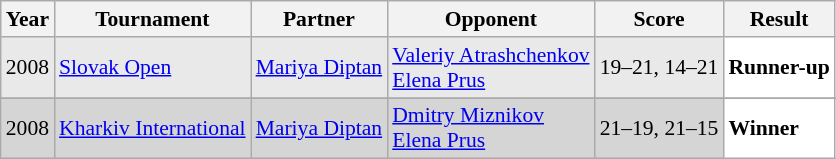<table class="sortable wikitable" style="font-size: 90%;">
<tr>
<th>Year</th>
<th>Tournament</th>
<th>Partner</th>
<th>Opponent</th>
<th>Score</th>
<th>Result</th>
</tr>
<tr style="background:#E9E9E9">
<td align="center">2008</td>
<td align="left"><a href='#'>Slovak Open</a></td>
<td align="left"> <a href='#'>Mariya Diptan</a></td>
<td align="left"> <a href='#'>Valeriy Atrashchenkov</a> <br>  <a href='#'>Elena Prus</a></td>
<td align="left">19–21, 14–21</td>
<td style="text-align:left; background:white"> <strong>Runner-up</strong></td>
</tr>
<tr>
</tr>
<tr style="background:#D5D5D5">
<td align="center">2008</td>
<td align="left"><a href='#'>Kharkiv International</a></td>
<td align="left"> <a href='#'>Mariya Diptan</a></td>
<td align="left"> <a href='#'>Dmitry Miznikov</a> <br>  <a href='#'>Elena Prus</a></td>
<td align="left">21–19, 21–15</td>
<td style="text-align:left; background:white"> <strong>Winner</strong></td>
</tr>
</table>
